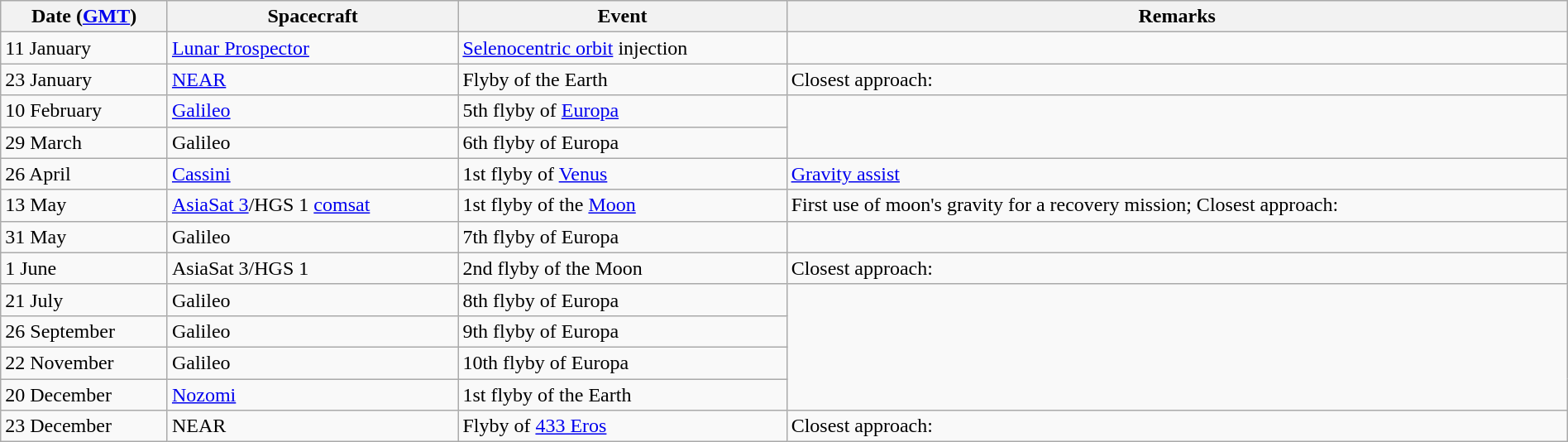<table class="wikitable" border="1" width="100%">
<tr>
<th>Date (<a href='#'>GMT</a>)</th>
<th>Spacecraft</th>
<th>Event</th>
<th>Remarks</th>
</tr>
<tr>
<td>11 January</td>
<td><a href='#'>Lunar Prospector</a></td>
<td><a href='#'>Selenocentric orbit</a> injection</td>
</tr>
<tr>
<td>23 January</td>
<td><a href='#'>NEAR</a></td>
<td>Flyby of the Earth</td>
<td>Closest approach: </td>
</tr>
<tr>
<td>10 February</td>
<td><a href='#'>Galileo</a></td>
<td>5th flyby of <a href='#'>Europa</a></td>
</tr>
<tr>
<td>29 March</td>
<td>Galileo</td>
<td>6th flyby of Europa</td>
</tr>
<tr>
<td>26 April</td>
<td><a href='#'>Cassini</a></td>
<td>1st flyby of <a href='#'>Venus</a></td>
<td><a href='#'>Gravity assist</a></td>
</tr>
<tr>
<td>13 May</td>
<td><a href='#'>AsiaSat 3</a>/HGS 1 <a href='#'>comsat</a></td>
<td>1st flyby of the <a href='#'>Moon</a></td>
<td>First use of moon's gravity for a recovery mission; Closest approach: </td>
</tr>
<tr>
<td>31 May</td>
<td>Galileo</td>
<td>7th flyby of Europa</td>
</tr>
<tr>
<td>1 June</td>
<td>AsiaSat 3/HGS 1</td>
<td>2nd flyby of the Moon</td>
<td>Closest approach: </td>
</tr>
<tr>
<td>21 July</td>
<td>Galileo</td>
<td>8th flyby of Europa</td>
</tr>
<tr>
<td>26 September</td>
<td>Galileo</td>
<td>9th flyby of Europa</td>
</tr>
<tr>
<td>22 November</td>
<td>Galileo</td>
<td>10th flyby of Europa</td>
</tr>
<tr>
<td>20 December</td>
<td><a href='#'>Nozomi</a></td>
<td>1st flyby of the Earth</td>
</tr>
<tr>
<td>23 December</td>
<td>NEAR</td>
<td>Flyby of <a href='#'>433 Eros</a></td>
<td>Closest approach: </td>
</tr>
</table>
